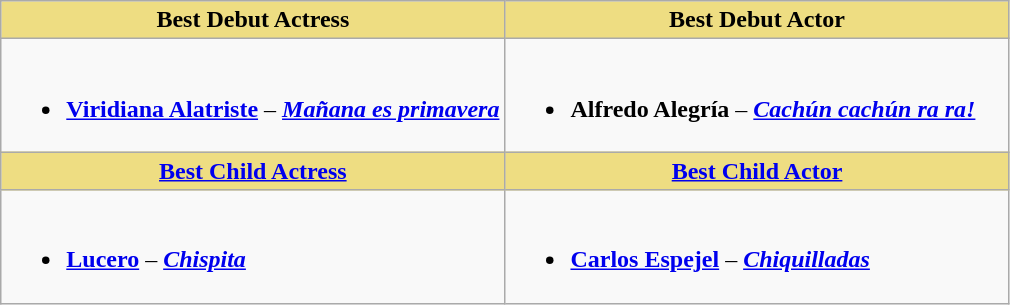<table class=wikitable>
<tr>
<th style="background:#EEDD82; width:50%">Best Debut Actress</th>
<th style="background:#EEDD82; width:50%">Best Debut Actor</th>
</tr>
<tr>
<td valign="top"><br><ul><li><strong><a href='#'>Viridiana Alatriste</a></strong> – <strong><em><a href='#'>Mañana es primavera</a></em></strong></li></ul></td>
<td valign="top"><br><ul><li><strong>Alfredo Alegría</strong> – <strong><em><a href='#'>Cachún cachún ra ra!</a></em></strong></li></ul></td>
</tr>
<tr>
<th style="background:#EEDD82; width:50%"><a href='#'>Best Child Actress</a></th>
<th style="background:#EEDD82; width:50%"><a href='#'>Best Child Actor</a></th>
</tr>
<tr>
<td valign="top"><br><ul><li><strong><a href='#'>Lucero</a></strong> – <strong><em><a href='#'>Chispita</a></em></strong></li></ul></td>
<td valign="top"><br><ul><li><strong><a href='#'>Carlos Espejel</a></strong> – <strong><em><a href='#'>Chiquilladas</a></em></strong></li></ul></td>
</tr>
</table>
